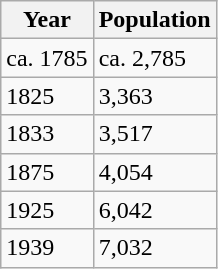<table class="wikitable">
<tr>
<th>Year</th>
<th>Population</th>
</tr>
<tr>
<td>ca. 1785</td>
<td>ca. 2,785</td>
</tr>
<tr>
<td>1825</td>
<td>3,363</td>
</tr>
<tr>
<td>1833</td>
<td>3,517</td>
</tr>
<tr>
<td>1875</td>
<td>4,054</td>
</tr>
<tr>
<td>1925</td>
<td>6,042</td>
</tr>
<tr>
<td>1939</td>
<td>7,032</td>
</tr>
</table>
